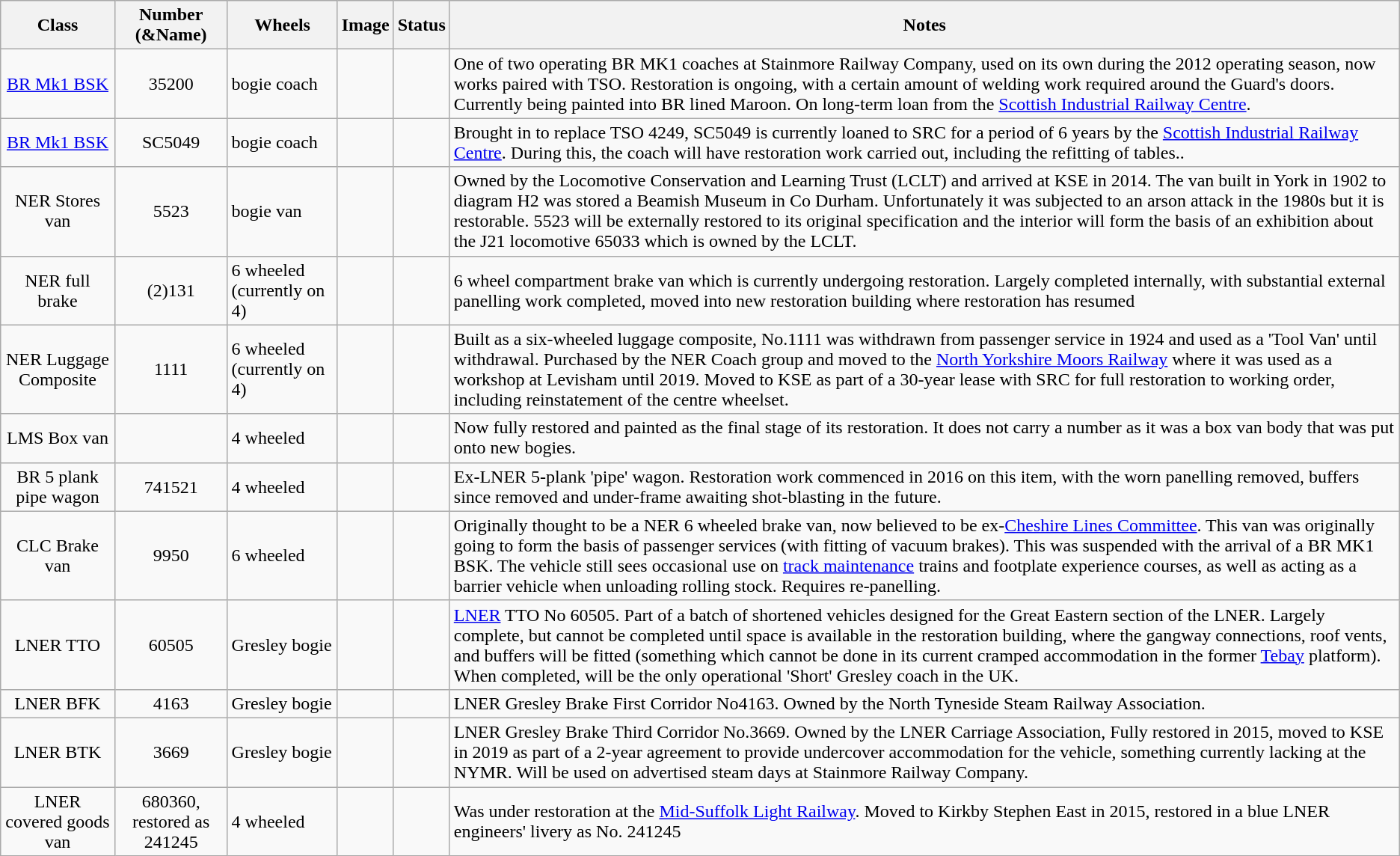<table class="wikitable">
<tr>
<th>Class</th>
<th>Number (&Name)</th>
<th>Wheels</th>
<th>Image</th>
<th>Status</th>
<th>Notes</th>
</tr>
<tr>
<td style="text-align:center"><a href='#'>BR Mk1 BSK</a></td>
<td style="text-align:center">35200</td>
<td>bogie coach</td>
<td></td>
<td></td>
<td>One of two operating BR MK1 coaches at Stainmore Railway Company, used on its own during the 2012 operating season, now works paired with TSO. Restoration is ongoing, with a certain amount of welding work required around the Guard's doors. Currently being painted into BR lined Maroon. On long-term loan from the <a href='#'>Scottish Industrial Railway Centre</a>.</td>
</tr>
<tr>
<td style="text-align:center"><a href='#'>BR Mk1 BSK</a></td>
<td style="text-align:center">SC5049</td>
<td>bogie coach</td>
<td></td>
<td></td>
<td>Brought in to replace TSO 4249, SC5049 is currently loaned to SRC for a period of 6 years by the <a href='#'>Scottish Industrial Railway Centre</a>. During this, the coach will have restoration work carried out, including the refitting of tables..</td>
</tr>
<tr>
<td style="text-align:center">NER Stores van</td>
<td style="text-align:center">5523</td>
<td>bogie van</td>
<td></td>
<td></td>
<td>Owned by the Locomotive Conservation and Learning Trust (LCLT) and arrived at KSE in 2014. The van built in York in 1902 to diagram H2 was stored a Beamish Museum in Co Durham. Unfortunately it was subjected to an arson attack in the 1980s but it is restorable. 5523 will be externally restored to its original specification and the interior will form the basis of an exhibition about the J21 locomotive 65033 which is owned by the LCLT.</td>
</tr>
<tr>
<td style="text-align:center">NER full brake</td>
<td style="text-align:center">(2)131</td>
<td>6 wheeled (currently on 4)</td>
<td></td>
<td></td>
<td>6 wheel compartment brake van which is currently undergoing restoration. Largely completed internally, with substantial external panelling work completed, moved into new restoration building where restoration has resumed</td>
</tr>
<tr>
<td style="text-align:center">NER Luggage Composite</td>
<td style="text-align:center">1111</td>
<td>6 wheeled (currently on 4)</td>
<td></td>
<td></td>
<td>Built as a six-wheeled luggage composite, No.1111 was withdrawn from passenger service in 1924 and used as a 'Tool Van' until withdrawal. Purchased by the NER Coach group and moved to the <a href='#'>North Yorkshire Moors Railway</a> where it was used as a workshop at Levisham until 2019. Moved to KSE as part of a 30-year lease with SRC for full restoration to working order, including reinstatement of the centre wheelset.</td>
</tr>
<tr>
<td style="text-align:center">LMS Box van</td>
<td style="text-align:center"></td>
<td>4 wheeled</td>
<td></td>
<td></td>
<td>Now fully restored and painted as the final stage of its restoration. It does not carry a number as it was a box van body that was put onto new bogies.</td>
</tr>
<tr>
<td style="text-align:center">BR 5 plank pipe wagon</td>
<td style="text-align:center">741521</td>
<td>4 wheeled</td>
<td></td>
<td></td>
<td>Ex-LNER 5-plank 'pipe' wagon. Restoration work commenced in 2016 on this item, with the worn panelling removed, buffers since removed and under-frame awaiting shot-blasting in the future.</td>
</tr>
<tr>
<td style="text-align:center">CLC Brake van</td>
<td style="text-align:center">9950</td>
<td>6 wheeled</td>
<td></td>
<td></td>
<td>Originally thought to be a NER 6 wheeled brake van, now believed to be ex-<a href='#'>Cheshire Lines Committee</a>. This van was originally going to form the basis of passenger services (with fitting of vacuum brakes). This was suspended with the arrival of a BR MK1 BSK. The vehicle still sees occasional use on <a href='#'>track maintenance</a> trains and footplate experience courses, as well as acting as a barrier vehicle when unloading rolling stock. Requires re-panelling.</td>
</tr>
<tr>
<td style="text-align:center">LNER TTO</td>
<td style="text-align:center">60505</td>
<td>Gresley bogie</td>
<td></td>
<td></td>
<td><a href='#'>LNER</a> TTO No 60505. Part of a batch of shortened vehicles designed for the Great Eastern section of the LNER. Largely complete, but cannot be completed until space is available in the restoration building, where the gangway connections, roof vents, and buffers will be fitted (something which cannot be done in its current cramped accommodation in the former <a href='#'>Tebay</a> platform). When completed, will be the only operational 'Short' Gresley coach in the UK.</td>
</tr>
<tr>
<td style="text-align:center">LNER BFK</td>
<td style="text-align:center">4163</td>
<td>Gresley bogie</td>
<td></td>
<td></td>
<td>LNER Gresley Brake First Corridor No4163. Owned by the North Tyneside Steam Railway Association.</td>
</tr>
<tr>
<td style="text-align:center">LNER BTK</td>
<td style="text-align:center">3669</td>
<td>Gresley bogie</td>
<td></td>
<td></td>
<td>LNER Gresley Brake Third Corridor No.3669. Owned by the LNER Carriage Association, Fully restored in 2015, moved to KSE in 2019 as part of a 2-year agreement to provide undercover accommodation for the vehicle, something currently lacking at the NYMR. Will be used on advertised steam days at Stainmore Railway Company.</td>
</tr>
<tr>
<td style="text-align:center">LNER covered goods van</td>
<td style="text-align:center">680360, restored as 241245</td>
<td>4 wheeled</td>
<td><br></td>
<td></td>
<td>Was under restoration at the <a href='#'>Mid-Suffolk Light Railway</a>. Moved to Kirkby Stephen East in 2015, restored in a blue LNER engineers' livery as No. 241245</td>
</tr>
</table>
